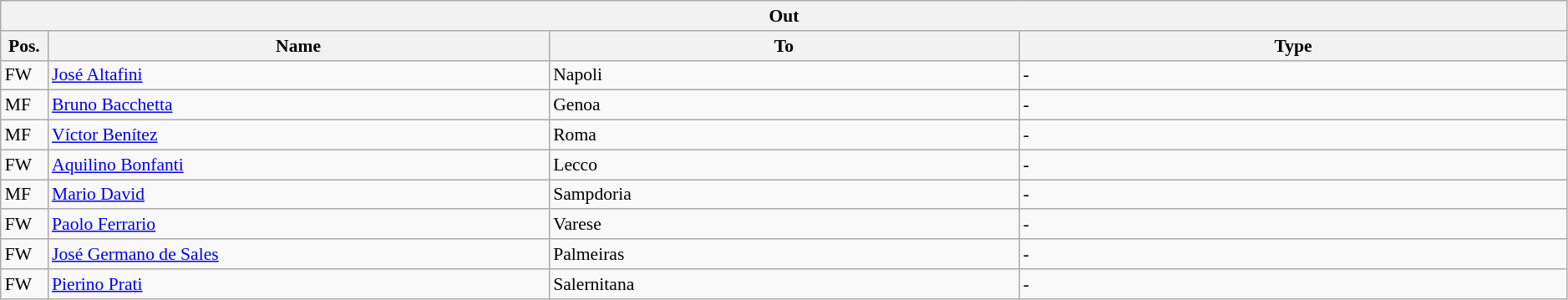<table class="wikitable" style="font-size:90%;width:99%;">
<tr>
<th colspan="4">Out</th>
</tr>
<tr>
<th width=3%>Pos.</th>
<th width=32%>Name</th>
<th width=30%>To</th>
<th width=35%>Type</th>
</tr>
<tr>
<td>FW</td>
<td><a href='#'>José Altafini</a></td>
<td>Napoli</td>
<td>-</td>
</tr>
<tr>
<td>MF</td>
<td><a href='#'>Bruno Bacchetta</a></td>
<td>Genoa</td>
<td>-</td>
</tr>
<tr>
<td>MF</td>
<td><a href='#'>Víctor Benítez</a></td>
<td>Roma</td>
<td>-</td>
</tr>
<tr>
<td>FW</td>
<td><a href='#'>Aquilino Bonfanti</a></td>
<td>Lecco</td>
<td>-</td>
</tr>
<tr>
<td>MF</td>
<td><a href='#'>Mario David</a></td>
<td>Sampdoria</td>
<td>-</td>
</tr>
<tr>
<td>FW</td>
<td><a href='#'>Paolo Ferrario</a></td>
<td>Varese</td>
<td>-</td>
</tr>
<tr>
<td>FW</td>
<td><a href='#'>José Germano de Sales</a></td>
<td>Palmeiras</td>
<td>-</td>
</tr>
<tr>
<td>FW</td>
<td><a href='#'>Pierino Prati</a></td>
<td>Salernitana</td>
<td>-</td>
</tr>
</table>
